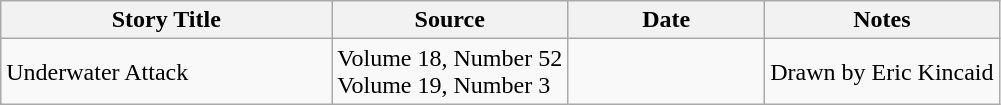<table class="wikitable">
<tr>
<th>Story Title</th>
<th>Source</th>
<th>Date</th>
<th>Notes</th>
</tr>
<tr>
<td>Underwater Attack                       </td>
<td>Volume 18, Number 52<br>Volume 19, Number 3</td>
<td>                               </td>
<td>Drawn by Eric Kincaid</td>
</tr>
</table>
